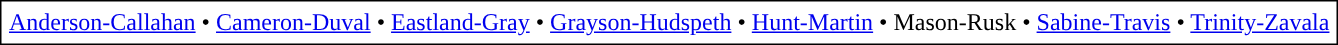<table border="1" cellspacing="0" cellpadding="5" align="center" rules="all" style="margin:1em 1em 1em 0; border-collapse:collapse;">
<tr>
<td><a href='#'>Anderson-Callahan</a> • <a href='#'>Cameron-Duval</a> • <a href='#'>Eastland-Gray</a> • <a href='#'>Grayson-Hudspeth</a> • <a href='#'>Hunt-Martin</a> • Mason-Rusk • <a href='#'>Sabine-Travis</a> • <a href='#'>Trinity-Zavala</a></td>
</tr>
</table>
